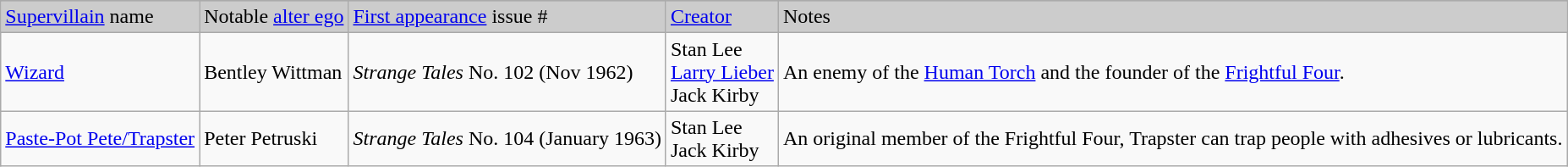<table class=wikitable>
<tr style="background:#EFEFEF">
</tr>
<tr bgcolor="#CCCCCC">
<td><a href='#'>Supervillain</a> name</td>
<td>Notable <a href='#'>alter ego</a></td>
<td><a href='#'>First appearance</a> issue #</td>
<td><a href='#'>Creator</a></td>
<td>Notes</td>
</tr>
<tr>
<td><a href='#'>Wizard</a></td>
<td>Bentley Wittman</td>
<td><em>Strange Tales</em> No. 102 (Nov 1962)</td>
<td>Stan Lee<br><a href='#'>Larry Lieber</a><br>Jack Kirby</td>
<td>An enemy of the <a href='#'>Human Torch</a> and the founder of the <a href='#'>Frightful Four</a>.</td>
</tr>
<tr>
<td><a href='#'>Paste-Pot Pete/Trapster</a></td>
<td>Peter Petruski</td>
<td><em>Strange Tales</em> No. 104 (January 1963)</td>
<td>Stan Lee<br>Jack Kirby</td>
<td>An original member of the Frightful Four, Trapster can trap people with adhesives or lubricants.</td>
</tr>
</table>
